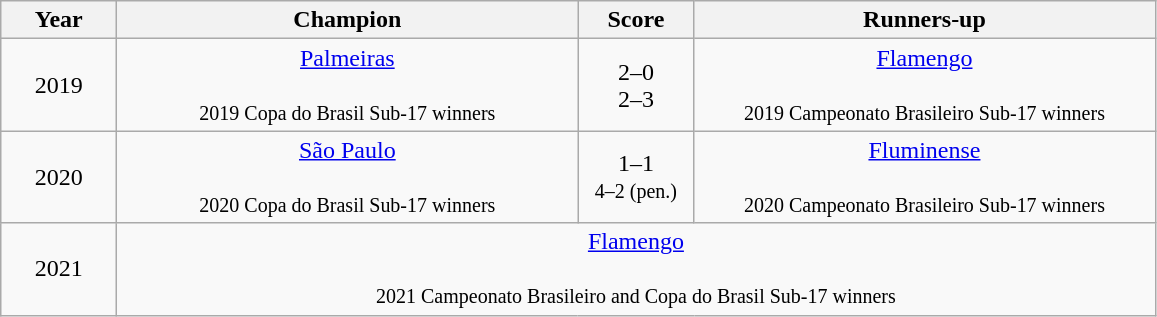<table class="wikitable">
<tr>
<th width=70>Year</th>
<th width=300>Champion</th>
<th width=70>Score</th>
<th width=300>Runners-up</th>
</tr>
<tr>
<td align=center>2019</td>
<td align=center><a href='#'>Palmeiras</a><br><br><small>2019 Copa do Brasil Sub-17 winners</small></td>
<td align=center>2–0<br>2–3</td>
<td align=center><a href='#'>Flamengo</a><br><br><small>2019 Campeonato Brasileiro Sub-17 winners</small></td>
</tr>
<tr>
<td align=center>2020</td>
<td align=center><a href='#'>São Paulo</a><br><br><small>2020 Copa do Brasil Sub-17 winners</small></td>
<td align=center>1–1<br><small>4–2 (pen.)</small></td>
<td align=center><a href='#'>Fluminense</a><br><br><small>2020 Campeonato Brasileiro Sub-17 winners</small></td>
</tr>
<tr>
<td align=center>2021</td>
<td align=center colspan=3><a href='#'>Flamengo</a><br><br><small>2021 Campeonato Brasileiro and Copa do Brasil Sub-17 winners</small></td>
</tr>
</table>
